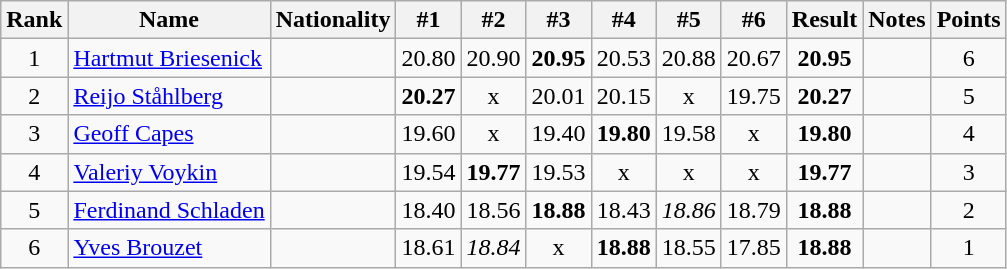<table class="wikitable sortable" style="text-align:center">
<tr>
<th>Rank</th>
<th>Name</th>
<th>Nationality</th>
<th>#1</th>
<th>#2</th>
<th>#3</th>
<th>#4</th>
<th>#5</th>
<th>#6</th>
<th>Result</th>
<th>Notes</th>
<th>Points</th>
</tr>
<tr>
<td>1</td>
<td align=left><a href='#'>Hartmut Briesenick</a></td>
<td align=left></td>
<td>20.80</td>
<td>20.90</td>
<td><strong>20.95</strong></td>
<td>20.53</td>
<td>20.88</td>
<td>20.67</td>
<td><strong>20.95</strong></td>
<td></td>
<td>6</td>
</tr>
<tr>
<td>2</td>
<td align=left><a href='#'>Reijo Ståhlberg</a></td>
<td align=left></td>
<td><strong>20.27</strong></td>
<td>x</td>
<td>20.01</td>
<td>20.15</td>
<td>x</td>
<td>19.75</td>
<td><strong>20.27</strong></td>
<td></td>
<td>5</td>
</tr>
<tr>
<td>3</td>
<td align=left><a href='#'>Geoff Capes</a></td>
<td align=left></td>
<td>19.60</td>
<td>x</td>
<td>19.40</td>
<td><strong>19.80</strong></td>
<td>19.58</td>
<td>x</td>
<td><strong>19.80</strong></td>
<td></td>
<td>4</td>
</tr>
<tr>
<td>4</td>
<td align=left><a href='#'>Valeriy Voykin</a></td>
<td align=left></td>
<td>19.54</td>
<td><strong>19.77</strong></td>
<td>19.53</td>
<td>x</td>
<td>x</td>
<td>x</td>
<td><strong>19.77</strong></td>
<td></td>
<td>3</td>
</tr>
<tr>
<td>5</td>
<td align=left><a href='#'>Ferdinand Schladen</a></td>
<td align=left></td>
<td>18.40</td>
<td>18.56</td>
<td><strong>18.88</strong></td>
<td>18.43</td>
<td><em>18.86</em></td>
<td>18.79</td>
<td><strong>18.88</strong></td>
<td></td>
<td>2</td>
</tr>
<tr>
<td>6</td>
<td align=left><a href='#'>Yves Brouzet</a></td>
<td align=left></td>
<td>18.61</td>
<td><em>18.84</em></td>
<td>x</td>
<td><strong>18.88</strong></td>
<td>18.55</td>
<td>17.85</td>
<td><strong>18.88</strong></td>
<td></td>
<td>1</td>
</tr>
</table>
